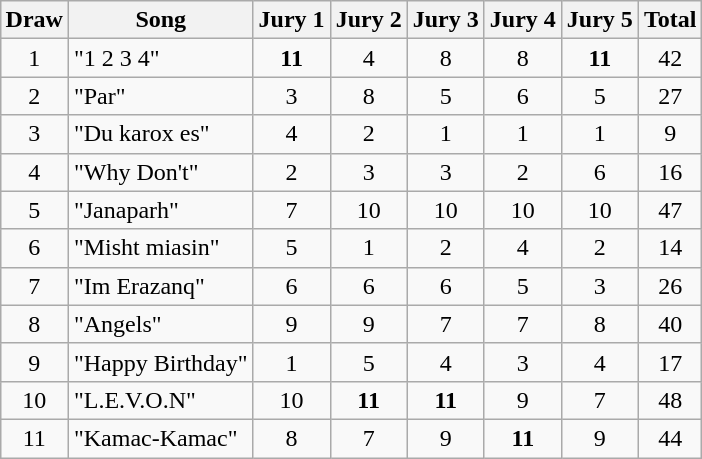<table class="wikitable collapsible" style="margin: 1em auto 1em auto; text-align:center;">
<tr>
<th>Draw</th>
<th>Song</th>
<th>Jury 1</th>
<th>Jury 2</th>
<th>Jury 3</th>
<th>Jury 4</th>
<th>Jury 5</th>
<th>Total</th>
</tr>
<tr>
<td>1</td>
<td align=left>"1 2 3 4"</td>
<td><strong>11</strong></td>
<td>4</td>
<td>8</td>
<td>8</td>
<td><strong>11</strong></td>
<td>42</td>
</tr>
<tr>
<td>2</td>
<td align=left>"Par"</td>
<td>3</td>
<td>8</td>
<td>5</td>
<td>6</td>
<td>5</td>
<td>27</td>
</tr>
<tr>
<td>3</td>
<td align=left>"Du karox es"</td>
<td>4</td>
<td>2</td>
<td>1</td>
<td>1</td>
<td>1</td>
<td>9</td>
</tr>
<tr>
<td>4</td>
<td align=left>"Why Don't"</td>
<td>2</td>
<td>3</td>
<td>3</td>
<td>2</td>
<td>6</td>
<td>16</td>
</tr>
<tr>
<td>5</td>
<td align=left>"Janaparh"</td>
<td>7</td>
<td>10</td>
<td>10</td>
<td>10</td>
<td>10</td>
<td>47</td>
</tr>
<tr>
<td>6</td>
<td align=left>"Misht miasin"</td>
<td>5</td>
<td>1</td>
<td>2</td>
<td>4</td>
<td>2</td>
<td>14</td>
</tr>
<tr>
<td>7</td>
<td align=left>"Im Erazanq"</td>
<td>6</td>
<td>6</td>
<td>6</td>
<td>5</td>
<td>3</td>
<td>26</td>
</tr>
<tr>
<td>8</td>
<td align=left>"Angels"</td>
<td>9</td>
<td>9</td>
<td>7</td>
<td>7</td>
<td>8</td>
<td>40</td>
</tr>
<tr>
<td>9</td>
<td align=left>"Happy Birthday"</td>
<td>1</td>
<td>5</td>
<td>4</td>
<td>3</td>
<td>4</td>
<td>17</td>
</tr>
<tr>
<td>10</td>
<td align=left>"L.E.V.O.N"</td>
<td>10</td>
<td><strong>11</strong></td>
<td><strong>11</strong></td>
<td>9</td>
<td>7</td>
<td>48</td>
</tr>
<tr>
<td>11</td>
<td align=left>"Kamac-Kamac"</td>
<td>8</td>
<td>7</td>
<td>9</td>
<td><strong>11</strong></td>
<td>9</td>
<td>44</td>
</tr>
</table>
